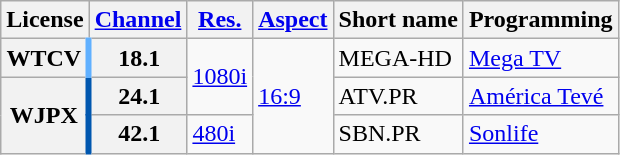<table class="wikitable">
<tr>
<th scope = "col">License</th>
<th scope = "col"><a href='#'>Channel</a></th>
<th scope = "col"><a href='#'>Res.</a></th>
<th scope = "col"><a href='#'>Aspect</a></th>
<th scope = "col">Short name</th>
<th scope = "col">Programming</th>
</tr>
<tr>
<th scope = "row" style="border-right: 4px solid #60B0FF;">WTCV</th>
<th scope = "row">18.1</th>
<td rowspan="2"><a href='#'>1080i</a></td>
<td rowspan="3"><a href='#'>16:9</a></td>
<td>MEGA-HD</td>
<td><a href='#'>Mega TV</a></td>
</tr>
<tr>
<th rowspan = "2" scope = "row" style="border-right: 4px solid #0057AF;">WJPX</th>
<th scope = "row">24.1</th>
<td>ATV.PR</td>
<td><a href='#'>América Tevé</a></td>
</tr>
<tr>
<th scope = "row">42.1</th>
<td><a href='#'>480i</a></td>
<td>SBN.PR</td>
<td><a href='#'>Sonlife</a></td>
</tr>
</table>
